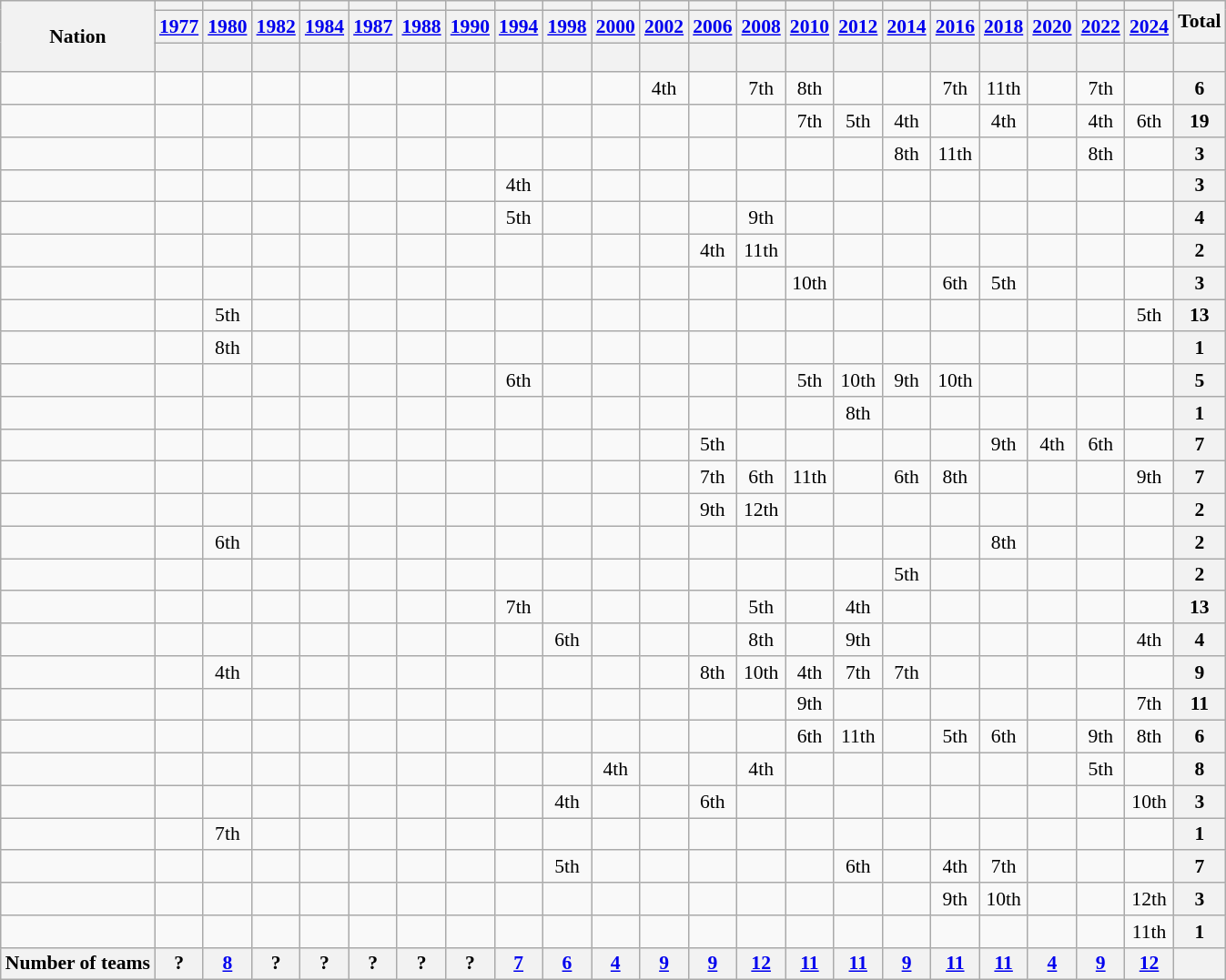<table class="wikitable plainrowheaders sortable" style="text-align:center; font-size:90%">
<tr>
<th scope="col" rowspan="3" class="unsortable">Nation</th>
<th></th>
<th></th>
<th></th>
<th></th>
<th></th>
<th></th>
<th></th>
<th></th>
<th></th>
<th></th>
<th></th>
<th></th>
<th></th>
<th></th>
<th></th>
<th></th>
<th></th>
<th></th>
<th></th>
<th></th>
<th></th>
<th scope="col" rowspan="2">Total</th>
</tr>
<tr>
<th><a href='#'>1977</a></th>
<th><a href='#'>1980</a></th>
<th><a href='#'>1982</a></th>
<th><a href='#'>1984</a></th>
<th><a href='#'>1987</a></th>
<th><a href='#'>1988</a></th>
<th><a href='#'>1990</a></th>
<th><a href='#'>1994</a></th>
<th><a href='#'>1998</a></th>
<th><a href='#'>2000</a></th>
<th><a href='#'>2002</a></th>
<th><a href='#'>2006</a></th>
<th><a href='#'>2008</a></th>
<th><a href='#'>2010</a></th>
<th><a href='#'>2012</a></th>
<th><a href='#'>2014</a></th>
<th><a href='#'>2016</a></th>
<th><a href='#'>2018</a></th>
<th><a href='#'>2020</a></th>
<th><a href='#'>2022</a></th>
<th><a href='#'>2024</a></th>
</tr>
<tr>
<th height=15px></th>
<th></th>
<th></th>
<th></th>
<th></th>
<th></th>
<th></th>
<th></th>
<th></th>
<th></th>
<th></th>
<th></th>
<th></th>
<th></th>
<th></th>
<th></th>
<th></th>
<th></th>
<th></th>
<th></th>
<th></th>
<th></th>
</tr>
<tr>
<td align=left></td>
<td data-sort-value="99"></td>
<td data-sort-value="99"></td>
<td data-sort-value="99"></td>
<td data-sort-value="99"></td>
<td data-sort-value="99"></td>
<td data-sort-value="99"></td>
<td data-sort-value="99"></td>
<td data-sort-value="99"></td>
<td data-sort-value="99"></td>
<td data-sort-value="99"></td>
<td>4th</td>
<td data-sort-value="99"></td>
<td>7th</td>
<td>8th</td>
<td data-sort-value="99"></td>
<td data-sort-value="99"></td>
<td>7th</td>
<td>11th</td>
<td data-sort-value="99"></td>
<td>7th</td>
<td data-sort-value="99"></td>
<th>6</th>
</tr>
<tr>
<td align=left></td>
<td data-sort-value="99"></td>
<td data-sort-value="1"></td>
<td data-sort-value="1"></td>
<td data-sort-value="2"></td>
<td data-sort-value="2"></td>
<td data-sort-value="1"></td>
<td data-sort-value="2"></td>
<td data-sort-value="2"></td>
<td data-sort-value="3"></td>
<td data-sort-value="2"></td>
<td data-sort-value="2"></td>
<td data-sort-value="3"></td>
<td data-sort-value="2"></td>
<td>7th</td>
<td>5th</td>
<td>4th</td>
<td data-sort-value="1"></td>
<td>4th</td>
<td data-sort-value="99"></td>
<td>4th</td>
<td>6th</td>
<th>19</th>
</tr>
<tr>
<td align=left></td>
<td data-sort-value="99"></td>
<td data-sort-value="99"></td>
<td data-sort-value="99"></td>
<td data-sort-value="99"></td>
<td data-sort-value="99"></td>
<td data-sort-value="99"></td>
<td data-sort-value="99"></td>
<td data-sort-value="99"></td>
<td data-sort-value="99"></td>
<td data-sort-value="99"></td>
<td data-sort-value="99"></td>
<td data-sort-value="99"></td>
<td data-sort-value="99"></td>
<td data-sort-value="99"></td>
<td data-sort-value="99"></td>
<td>8th</td>
<td>11th</td>
<td data-sort-value="99"></td>
<td data-sort-value="99"></td>
<td>8th</td>
<td data-sort-value="99"></td>
<th>3</th>
</tr>
<tr>
<td align=left></td>
<td data-sort-value="99"></td>
<td data-sort-value="99"></td>
<td data-sort-value="99"></td>
<td data-sort-value="99"></td>
<td data-sort-value="99"></td>
<td data-sort-value="99"></td>
<td data-sort-value="3"></td>
<td>4th</td>
<td data-sort-value="99"></td>
<td data-sort-value="99"></td>
<td data-sort-value="99"></td>
<td data-sort-value="99"></td>
<td data-sort-value="99"></td>
<td data-sort-value="99"></td>
<td data-sort-value="99"></td>
<td data-sort-value="99"></td>
<td data-sort-value="99"></td>
<td data-sort-value="99"></td>
<td data-sort-value="99"></td>
<td data-sort-value="99"></td>
<td data-sort-value="2"></td>
<th>3</th>
</tr>
<tr>
<td align=left></td>
<td data-sort-value="2"></td>
<td data-sort-value="2"></td>
<td data-sort-value="99"></td>
<td data-sort-value="99"></td>
<td data-sort-value="99"></td>
<td data-sort-value="99"></td>
<td data-sort-value="99"></td>
<td>5th</td>
<td data-sort-value="99"></td>
<td data-sort-value="99"></td>
<td data-sort-value="99"></td>
<td data-sort-value="99"></td>
<td>9th</td>
<td data-sort-value="99"></td>
<td data-sort-value="99"></td>
<td data-sort-value="99"></td>
<td data-sort-value="99"></td>
<td data-sort-value="99"></td>
<td data-sort-value="99"></td>
<td data-sort-value="99"></td>
<td data-sort-value="99"></td>
<th>4</th>
</tr>
<tr>
<td align=left></td>
<td data-sort-value="99"></td>
<td data-sort-value="99"></td>
<td data-sort-value="99"></td>
<td data-sort-value="99"></td>
<td data-sort-value="99"></td>
<td data-sort-value="99"></td>
<td data-sort-value="99"></td>
<td data-sort-value="99"></td>
<td data-sort-value="99"></td>
<td data-sort-value="99"></td>
<td data-sort-value="99"></td>
<td>4th</td>
<td>11th</td>
<td data-sort-value="99"></td>
<td data-sort-value="99"></td>
<td data-sort-value="99"></td>
<td data-sort-value="99"></td>
<td data-sort-value="99"></td>
<td data-sort-value="99"></td>
<td data-sort-value="99"></td>
<td data-sort-value="99"></td>
<th>2</th>
</tr>
<tr>
<td align=left></td>
<td data-sort-value="99"></td>
<td data-sort-value="99"></td>
<td data-sort-value="99"></td>
<td data-sort-value="99"></td>
<td data-sort-value="99"></td>
<td data-sort-value="99"></td>
<td data-sort-value="99"></td>
<td data-sort-value="99"></td>
<td data-sort-value="99"></td>
<td data-sort-value="99"></td>
<td data-sort-value="99"></td>
<td data-sort-value="99"></td>
<td data-sort-value="99"></td>
<td>10th</td>
<td data-sort-value="99"></td>
<td data-sort-value="99"></td>
<td>6th</td>
<td>5th</td>
<td data-sort-value="99"></td>
<td data-sort-value="99"></td>
<td data-sort-value="99"></td>
<th>3</th>
</tr>
<tr>
<td align=left></td>
<td data-sort-value="1"></td>
<td>5th</td>
<td data-sort-value="99"></td>
<td data-sort-value="1"></td>
<td data-sort-value="99"></td>
<td data-sort-value="99"></td>
<td data-sort-value="99"></td>
<td data-sort-value="99"></td>
<td data-sort-value="2"></td>
<td data-sort-value="99"></td>
<td data-sort-value="99"></td>
<td data-sort-value="99"></td>
<td data-sort-value="1"></td>
<td data-sort-value="1"></td>
<td data-sort-value="3"></td>
<td data-sort-value="1"></td>
<td data-sort-value="2"></td>
<td data-sort-value="3"></td>
<td data-sort-value="3"></td>
<td data-sort-value="1"></td>
<td>5th</td>
<th>13</th>
</tr>
<tr>
<td align=left></td>
<td data-sort-value="99"></td>
<td>8th</td>
<td data-sort-value="99"></td>
<td data-sort-value="99"></td>
<td data-sort-value="99"></td>
<td data-sort-value="99"></td>
<td data-sort-value="99"></td>
<td data-sort-value="99"></td>
<td data-sort-value="99"></td>
<td data-sort-value="99"></td>
<td data-sort-value="99"></td>
<td data-sort-value="99"></td>
<td data-sort-value="99"></td>
<td data-sort-value="99"></td>
<td data-sort-value="99"></td>
<td data-sort-value="99"></td>
<td data-sort-value="99"></td>
<td data-sort-value="99"></td>
<td data-sort-value="99"></td>
<td data-sort-value="99"></td>
<td data-sort-value="99"></td>
<th>1</th>
</tr>
<tr>
<td align=left></td>
<td data-sort-value="99"></td>
<td data-sort-value="99"></td>
<td data-sort-value="99"></td>
<td data-sort-value="99"></td>
<td data-sort-value="99"></td>
<td data-sort-value="99"></td>
<td data-sort-value="99"></td>
<td>6th</td>
<td data-sort-value="99"></td>
<td data-sort-value="99"></td>
<td data-sort-value="99"></td>
<td data-sort-value="99"></td>
<td data-sort-value="99"></td>
<td>5th</td>
<td>10th</td>
<td>9th</td>
<td>10th</td>
<td data-sort-value="99"></td>
<td data-sort-value="99"></td>
<td data-sort-value="99"></td>
<td data-sort-value="99"></td>
<th>5</th>
</tr>
<tr>
<td align=left></td>
<td data-sort-value="99"></td>
<td data-sort-value="99"></td>
<td data-sort-value="99"></td>
<td data-sort-value="99"></td>
<td data-sort-value="99"></td>
<td data-sort-value="99"></td>
<td data-sort-value="99"></td>
<td data-sort-value="99"></td>
<td data-sort-value="99"></td>
<td data-sort-value="99"></td>
<td data-sort-value="99"></td>
<td data-sort-value="99"></td>
<td data-sort-value="99"></td>
<td data-sort-value="99"></td>
<td>8th</td>
<td data-sort-value="99"></td>
<td data-sort-value="99"></td>
<td data-sort-value="99"></td>
<td data-sort-value="99"></td>
<td data-sort-value="99"></td>
<td data-sort-value="99"></td>
<th>1</th>
</tr>
<tr>
<td align=left></td>
<td data-sort-value="99"></td>
<td data-sort-value="99"></td>
<td data-sort-value="99"></td>
<td data-sort-value="99"></td>
<td data-sort-value="3"></td>
<td data-sort-value="99"></td>
<td data-sort-value="99"></td>
<td data-sort-value="3"></td>
<td data-sort-value="99"></td>
<td data-sort-value="1"></td>
<td data-sort-value="99"></td>
<td>5th</td>
<td data-sort-value="99"></td>
<td data-sort-value="99"></td>
<td data-sort-value="99"></td>
<td data-sort-value="99"></td>
<td data-sort-value="99"></td>
<td>9th</td>
<td>4th</td>
<td>6th</td>
<td data-sort-value="99"></td>
<th>7</th>
</tr>
<tr>
<td align=left></td>
<td data-sort-value="99"></td>
<td data-sort-value="99"></td>
<td data-sort-value="99"></td>
<td data-sort-value="99"></td>
<td data-sort-value="99"></td>
<td data-sort-value="99"></td>
<td data-sort-value="99"></td>
<td data-sort-value="99"></td>
<td data-sort-value="99"></td>
<td data-sort-value="99"></td>
<td data-sort-value="99"></td>
<td>7th</td>
<td>6th</td>
<td>11th</td>
<td data-sort-value="2"></td>
<td>6th</td>
<td>8th</td>
<td data-sort-value="99"></td>
<td data-sort-value="99"></td>
<td data-sort-value="99"></td>
<td>9th</td>
<th>7</th>
</tr>
<tr>
<td align=left></td>
<td data-sort-value="99"></td>
<td data-sort-value="99"></td>
<td data-sort-value="99"></td>
<td data-sort-value="99"></td>
<td data-sort-value="99"></td>
<td data-sort-value="99"></td>
<td data-sort-value="99"></td>
<td data-sort-value="99"></td>
<td data-sort-value="99"></td>
<td data-sort-value="99"></td>
<td data-sort-value="99"></td>
<td>9th</td>
<td>12th</td>
<td data-sort-value="99"></td>
<td data-sort-value="99"></td>
<td data-sort-value="99"></td>
<td data-sort-value="99"></td>
<td data-sort-value="99"></td>
<td data-sort-value="99"></td>
<td data-sort-value="99"></td>
<td data-sort-value="99"></td>
<th>2</th>
</tr>
<tr>
<td align=left></td>
<td data-sort-value="99"></td>
<td>6th</td>
<td data-sort-value="99"></td>
<td data-sort-value="99"></td>
<td data-sort-value="99"></td>
<td data-sort-value="99"></td>
<td data-sort-value="99"></td>
<td data-sort-value="99"></td>
<td data-sort-value="99"></td>
<td data-sort-value="99"></td>
<td data-sort-value="99"></td>
<td data-sort-value="99"></td>
<td data-sort-value="99"></td>
<td data-sort-value="99"></td>
<td data-sort-value="99"></td>
<td data-sort-value="99"></td>
<td data-sort-value="99"></td>
<td>8th</td>
<td data-sort-value="99"></td>
<td data-sort-value="99"></td>
<td data-sort-value="99"></td>
<th>2</th>
</tr>
<tr>
<td align=left></td>
<td data-sort-value="99"></td>
<td data-sort-value="99"></td>
<td data-sort-value="99"></td>
<td data-sort-value="99"></td>
<td data-sort-value="99"></td>
<td data-sort-value="99"></td>
<td data-sort-value="99"></td>
<td data-sort-value="99"></td>
<td data-sort-value="99"></td>
<td data-sort-value="99"></td>
<td data-sort-value="99"></td>
<td data-sort-value="99"></td>
<td data-sort-value="99"></td>
<td data-sort-value="99"></td>
<td data-sort-value="99"></td>
<td>5th</td>
<td data-sort-value="99"></td>
<td data-sort-value="99"></td>
<td data-sort-value="99"></td>
<td data-sort-value="2"></td>
<td data-sort-value="99"></td>
<th>2</th>
</tr>
<tr>
<td align=left></td>
<td data-sort-value="99"></td>
<td data-sort-value="99"></td>
<td data-sort-value="99"></td>
<td data-sort-value="99"></td>
<td data-sort-value="99"></td>
<td data-sort-value="99"></td>
<td data-sort-value="99"></td>
<td>7th</td>
<td data-sort-value="99"></td>
<td data-sort-value="3"></td>
<td data-sort-value="3"></td>
<td data-sort-value="2"></td>
<td>5th</td>
<td data-sort-value="3"></td>
<td>4th</td>
<td data-sort-value="3"></td>
<td data-sort-value="3"></td>
<td data-sort-value="1"></td>
<td data-sort-value="1"></td>
<td data-sort-value="3"></td>
<td data-sort-value="1"></td>
<th>13</th>
</tr>
<tr>
<td align=left></td>
<td data-sort-value="99"></td>
<td data-sort-value="99"></td>
<td data-sort-value="99"></td>
<td data-sort-value="99"></td>
<td data-sort-value="99"></td>
<td data-sort-value="99"></td>
<td data-sort-value="99"></td>
<td data-sort-value="99"></td>
<td>6th</td>
<td data-sort-value="99"></td>
<td data-sort-value="99"></td>
<td data-sort-value="99"></td>
<td>8th</td>
<td data-sort-value="99"></td>
<td>9th</td>
<td data-sort-value="99"></td>
<td data-sort-value="99"></td>
<td data-sort-value="99"></td>
<td data-sort-value="99"></td>
<td data-sort-value="99"></td>
<td>4th</td>
<th>4</th>
</tr>
<tr>
<td align=left></td>
<td data-sort-value="99"></td>
<td>4th</td>
<td data-sort-value="2"></td>
<td data-sort-value="3"></td>
<td data-sort-value="99"></td>
<td data-sort-value="2"></td>
<td data-sort-value="99"></td>
<td data-sort-value="99"></td>
<td data-sort-value="99"></td>
<td data-sort-value="99"></td>
<td data-sort-value="99"></td>
<td>8th</td>
<td>10th</td>
<td>4th</td>
<td>7th</td>
<td>7th</td>
<td data-sort-value="99"></td>
<td data-sort-value="99"></td>
<td data-sort-value="99"></td>
<td data-sort-value="99"></td>
<td data-sort-value="99"></td>
<th>9</th>
</tr>
<tr>
<td align=left></td>
<td data-sort-value="99"></td>
<td data-sort-value="3"></td>
<td data-sort-value="99"></td>
<td data-sort-value="99"></td>
<td data-sort-value="1"></td>
<td data-sort-value="3"></td>
<td data-sort-value="1"></td>
<td data-sort-value="1"></td>
<td data-sort-value="1"></td>
<td data-sort-value="99"></td>
<td data-sort-value="1"></td>
<td data-sort-value="1"></td>
<td data-sort-value="3"></td>
<td>9th</td>
<td data-sort-value="99"></td>
<td data-sort-value="99"></td>
<td data-sort-value="99"></td>
<td data-sort-value="99"></td>
<td data-sort-value="99"></td>
<td data-sort-value="99"></td>
<td>7th</td>
<th>11</th>
</tr>
<tr>
<td align=left></td>
<td data-sort-value="99"></td>
<td data-sort-value="99"></td>
<td data-sort-value="99"></td>
<td data-sort-value="99"></td>
<td data-sort-value="99"></td>
<td data-sort-value="99"></td>
<td data-sort-value="99"></td>
<td data-sort-value="99"></td>
<td data-sort-value="99"></td>
<td data-sort-value="99"></td>
<td data-sort-value="99"></td>
<td data-sort-value="99"></td>
<td data-sort-value="99"></td>
<td>6th</td>
<td>11th</td>
<td data-sort-value="99"></td>
<td>5th</td>
<td>6th</td>
<td data-sort-value="99"></td>
<td>9th</td>
<td>8th</td>
<th>6</th>
</tr>
<tr>
<td align=left></td>
<td data-sort-value="99"></td>
<td data-sort-value="99"></td>
<td data-sort-value="3"></td>
<td data-sort-value="99"></td>
<td data-sort-value="99"></td>
<td data-sort-value="99"></td>
<td data-sort-value="99"></td>
<td data-sort-value="99"></td>
<td data-sort-value="99"></td>
<td>4th</td>
<td data-sort-value="99"></td>
<td data-sort-value="99"></td>
<td>4th</td>
<td data-sort-value="99"></td>
<td data-sort-value="1"></td>
<td data-sort-value="99"></td>
<td data-sort-value="99"></td>
<td data-sort-value="2"></td>
<td data-sort-value="2"></td>
<td>5th</td>
<td data-sort-value="3"></td>
<th>8</th>
</tr>
<tr>
<td align=left></td>
<td data-sort-value="99"></td>
<td data-sort-value="99"></td>
<td data-sort-value="99"></td>
<td data-sort-value="99"></td>
<td data-sort-value="99"></td>
<td data-sort-value="99"></td>
<td data-sort-value="99"></td>
<td data-sort-value="99"></td>
<td>4th</td>
<td data-sort-value="99"></td>
<td data-sort-value="99"></td>
<td>6th</td>
<td data-sort-value="99"></td>
<td data-sort-value="99"></td>
<td data-sort-value="99"></td>
<td data-sort-value="99"></td>
<td data-sort-value="99"></td>
<td data-sort-value="99"></td>
<td data-sort-value="99"></td>
<td data-sort-value="99"></td>
<td>10th</td>
<th>3</th>
</tr>
<tr>
<td align=left></td>
<td data-sort-value="99"></td>
<td>7th</td>
<td data-sort-value="99"></td>
<td data-sort-value="99"></td>
<td data-sort-value="99"></td>
<td data-sort-value="99"></td>
<td data-sort-value="99"></td>
<td data-sort-value="99"></td>
<td data-sort-value="99"></td>
<td data-sort-value="99"></td>
<td data-sort-value="99"></td>
<td data-sort-value="99"></td>
<td data-sort-value="99"></td>
<td data-sort-value="99"></td>
<td data-sort-value="99"></td>
<td data-sort-value="99"></td>
<td data-sort-value="99"></td>
<td data-sort-value="99"></td>
<td data-sort-value="99"></td>
<td data-sort-value="99"></td>
<td data-sort-value="99"></td>
<th>1</th>
</tr>
<tr>
<td align=left></td>
<td data-sort-value="3"></td>
<td data-sort-value="99"></td>
<td data-sort-value="99"></td>
<td data-sort-value="99"></td>
<td data-sort-value="99"></td>
<td data-sort-value="99"></td>
<td data-sort-value="99"></td>
<td data-sort-value="99"></td>
<td>5th</td>
<td data-sort-value="99"></td>
<td data-sort-value="99"></td>
<td data-sort-value="99"></td>
<td data-sort-value="99"></td>
<td data-sort-value="2"></td>
<td>6th</td>
<td data-sort-value="2"></td>
<td>4th</td>
<td>7th</td>
<td data-sort-value="99"></td>
<td data-sort-value="99"></td>
<td data-sort-value="99"></td>
<th>7</th>
</tr>
<tr>
<td align=left></td>
<td data-sort-value="99"></td>
<td data-sort-value="99"></td>
<td data-sort-value="99"></td>
<td data-sort-value="99"></td>
<td data-sort-value="99"></td>
<td data-sort-value="99"></td>
<td data-sort-value="99"></td>
<td data-sort-value="99"></td>
<td data-sort-value="99"></td>
<td data-sort-value="99"></td>
<td data-sort-value="99"></td>
<td data-sort-value="99"></td>
<td data-sort-value="99"></td>
<td data-sort-value="99"></td>
<td data-sort-value="99"></td>
<td data-sort-value="99"></td>
<td>9th</td>
<td>10th</td>
<td data-sort-value="99"></td>
<td data-sort-value="99"></td>
<td>12th</td>
<th>3</th>
</tr>
<tr>
<td align=left></td>
<td data-sort-value="99"></td>
<td data-sort-value="99"></td>
<td data-sort-value="99"></td>
<td data-sort-value="99"></td>
<td data-sort-value="99"></td>
<td data-sort-value="99"></td>
<td data-sort-value="99"></td>
<td data-sort-value="99"></td>
<td data-sort-value="99"></td>
<td data-sort-value="99"></td>
<td data-sort-value="99"></td>
<td data-sort-value="99"></td>
<td data-sort-value="99"></td>
<td data-sort-value="99"></td>
<td data-sort-value="99"></td>
<td data-sort-value="99"></td>
<td data-sort-value="99"></td>
<td data-sort-value="99"></td>
<td data-sort-value="99"></td>
<td data-sort-value="99"></td>
<td>11th</td>
<th>1</th>
</tr>
<tr>
<th>Number of teams</th>
<th>?</th>
<th><a href='#'>8</a></th>
<th>?</th>
<th>?</th>
<th>?</th>
<th>?</th>
<th>?</th>
<th><a href='#'>7</a></th>
<th><a href='#'>6</a></th>
<th><a href='#'>4</a></th>
<th><a href='#'>9</a></th>
<th><a href='#'>9</a></th>
<th><a href='#'>12</a></th>
<th><a href='#'>11</a></th>
<th><a href='#'>11</a></th>
<th><a href='#'>9</a></th>
<th><a href='#'>11</a></th>
<th><a href='#'>11</a></th>
<th><a href='#'>4</a></th>
<th><a href='#'>9</a></th>
<th><a href='#'>12</a></th>
<th></th>
</tr>
</table>
